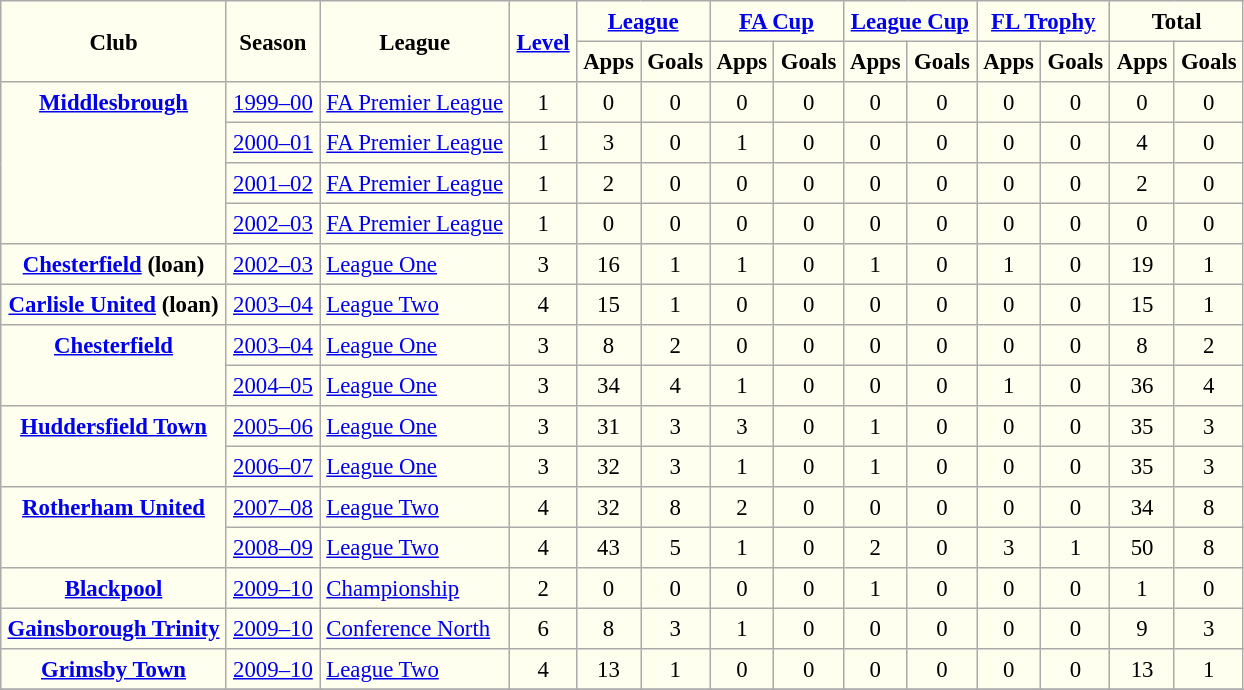<table border=1 cellpadding=4 cellspacing=2 style="background: ivory; font-size: 95%; border: 1px #aaaaaa solid; border-collapse: collapse; clear:center">
<tr>
<th rowspan="2">Club</th>
<th rowspan="2">Season</th>
<th rowspan="2">League</th>
<th rowspan="2"><a href='#'>Level</a></th>
<th colspan="2"><a href='#'>League</a></th>
<th colspan="2"><a href='#'>FA Cup</a></th>
<th colspan="2"><a href='#'>League Cup</a></th>
<th colspan="2"><a href='#'>FL Trophy</a></th>
<th colspan="2">Total</th>
</tr>
<tr>
<th>Apps</th>
<th>Goals</th>
<th>Apps</th>
<th>Goals</th>
<th>Apps</th>
<th>Goals</th>
<th>Apps</th>
<th>Goals</th>
<th>Apps</th>
<th>Goals</th>
</tr>
<tr>
<td rowspan="4" align=center valign=top><strong><a href='#'>Middlesbrough</a></strong></td>
<td><a href='#'>1999–00</a></td>
<td><a href='#'>FA Premier League</a></td>
<td align="center">1</td>
<td align="center">0</td>
<td align="center">0</td>
<td align="center">0</td>
<td align="center">0</td>
<td align="center">0</td>
<td align="center">0</td>
<td align="center">0</td>
<td align="center">0</td>
<td align="center">0</td>
<td align="center">0</td>
</tr>
<tr>
<td><a href='#'>2000–01</a></td>
<td><a href='#'>FA Premier League</a></td>
<td align="center">1</td>
<td align="center">3</td>
<td align="center">0</td>
<td align="center">1</td>
<td align="center">0</td>
<td align="center">0</td>
<td align="center">0</td>
<td align="center">0</td>
<td align="center">0</td>
<td align="center">4</td>
<td align="center">0</td>
</tr>
<tr>
<td><a href='#'>2001–02</a></td>
<td><a href='#'>FA Premier League</a></td>
<td align="center">1</td>
<td align="center">2</td>
<td align="center">0</td>
<td align="center">0</td>
<td align="center">0</td>
<td align="center">0</td>
<td align="center">0</td>
<td align="center">0</td>
<td align="center">0</td>
<td align="center">2</td>
<td align="center">0</td>
</tr>
<tr>
<td><a href='#'>2002–03</a></td>
<td><a href='#'>FA Premier League</a></td>
<td align="center">1</td>
<td align="center">0</td>
<td align="center">0</td>
<td align="center">0</td>
<td align="center">0</td>
<td align="center">0</td>
<td align="center">0</td>
<td align="center">0</td>
<td align="center">0</td>
<td align="center">0</td>
<td align="center">0</td>
</tr>
<tr>
<td rowspan="1" align=center valign=top><strong><a href='#'>Chesterfield</a> (loan)</strong></td>
<td><a href='#'>2002–03</a></td>
<td><a href='#'>League One</a></td>
<td align="center">3</td>
<td align="center">16</td>
<td align="center">1</td>
<td align="center">1</td>
<td align="center">0</td>
<td align="center">1</td>
<td align="center">0</td>
<td align="center">1</td>
<td align="center">0</td>
<td align="center">19</td>
<td align="center">1</td>
</tr>
<tr>
<td rowspan="1" align=center valign=top><strong><a href='#'>Carlisle United</a> (loan)</strong></td>
<td><a href='#'>2003–04</a></td>
<td><a href='#'>League Two</a></td>
<td align="center">4</td>
<td align="center">15</td>
<td align="center">1</td>
<td align="center">0</td>
<td align="center">0</td>
<td align="center">0</td>
<td align="center">0</td>
<td align="center">0</td>
<td align="center">0</td>
<td align="center">15</td>
<td align="center">1</td>
</tr>
<tr>
<td rowspan="2" align=center valign=top><strong><a href='#'>Chesterfield</a></strong></td>
<td><a href='#'>2003–04</a></td>
<td><a href='#'>League One</a></td>
<td align="center">3</td>
<td align="center">8</td>
<td align="center">2</td>
<td align="center">0</td>
<td align="center">0</td>
<td align="center">0</td>
<td align="center">0</td>
<td align="center">0</td>
<td align="center">0</td>
<td align="center">8</td>
<td align="center">2</td>
</tr>
<tr>
<td><a href='#'>2004–05</a></td>
<td><a href='#'>League One</a></td>
<td align="center">3</td>
<td align="center">34</td>
<td align="center">4</td>
<td align="center">1</td>
<td align="center">0</td>
<td align="center">0</td>
<td align="center">0</td>
<td align="center">1</td>
<td align="center">0</td>
<td align="center">36</td>
<td align="center">4</td>
</tr>
<tr>
<td rowspan="2" align=center valign=top><strong><a href='#'>Huddersfield Town</a></strong></td>
<td><a href='#'>2005–06</a></td>
<td><a href='#'>League One</a></td>
<td align="center">3</td>
<td align="center">31</td>
<td align="center">3</td>
<td align="center">3</td>
<td align="center">0</td>
<td align="center">1</td>
<td align="center">0</td>
<td align="center">0</td>
<td align="center">0</td>
<td align="center">35</td>
<td align="center">3</td>
</tr>
<tr>
<td><a href='#'>2006–07</a></td>
<td><a href='#'>League One</a></td>
<td align="center">3</td>
<td align="center">32</td>
<td align="center">3</td>
<td align="center">1</td>
<td align="center">0</td>
<td align="center">1</td>
<td align="center">0</td>
<td align="center">0</td>
<td align="center">0</td>
<td align="center">35</td>
<td align="center">3</td>
</tr>
<tr>
<td rowspan="2" align=center valign=top><strong><a href='#'>Rotherham United</a></strong></td>
<td><a href='#'>2007–08</a></td>
<td><a href='#'>League Two</a></td>
<td align="center">4</td>
<td align="center">32</td>
<td align="center">8</td>
<td align="center">2</td>
<td align="center">0</td>
<td align="center">0</td>
<td align="center">0</td>
<td align="center">0</td>
<td align="center">0</td>
<td align="center">34</td>
<td align="center">8</td>
</tr>
<tr>
<td><a href='#'>2008–09</a></td>
<td><a href='#'>League Two</a></td>
<td align="center">4</td>
<td align="center">43</td>
<td align="center">5</td>
<td align="center">1</td>
<td align="center">0</td>
<td align="center">2</td>
<td align="center">0</td>
<td align="center">3</td>
<td align="center">1</td>
<td align="center">50</td>
<td align="center">8</td>
</tr>
<tr>
<td rowspan="1" align=center valign=top><strong><a href='#'>Blackpool</a></strong></td>
<td><a href='#'>2009–10</a></td>
<td><a href='#'>Championship</a></td>
<td align="center">2</td>
<td align="center">0</td>
<td align="center">0</td>
<td align="center">0</td>
<td align="center">0</td>
<td align="center">1</td>
<td align="center">0</td>
<td align="center">0</td>
<td align="center">0</td>
<td align="center">1</td>
<td align="center">0</td>
</tr>
<tr>
<td rowspan="1" align=center valign=top><strong><a href='#'>Gainsborough Trinity</a></strong></td>
<td><a href='#'>2009–10</a></td>
<td><a href='#'>Conference North</a></td>
<td align="center">6</td>
<td align="center">8</td>
<td align="center">3</td>
<td align="center">1</td>
<td align="center">0</td>
<td align="center">0</td>
<td align="center">0</td>
<td align="center">0</td>
<td align="center">0</td>
<td align="center">9</td>
<td align="center">3</td>
</tr>
<tr>
<td rowspan="1" align=center valign=top><strong><a href='#'>Grimsby Town</a></strong></td>
<td><a href='#'>2009–10</a></td>
<td><a href='#'>League Two</a></td>
<td align="center">4</td>
<td align="center">13</td>
<td align="center">1</td>
<td align="center">0</td>
<td align="center">0</td>
<td align="center">0</td>
<td align="center">0</td>
<td align="center">0</td>
<td align="center">0</td>
<td align="center">13</td>
<td align="center">1</td>
</tr>
<tr>
</tr>
</table>
